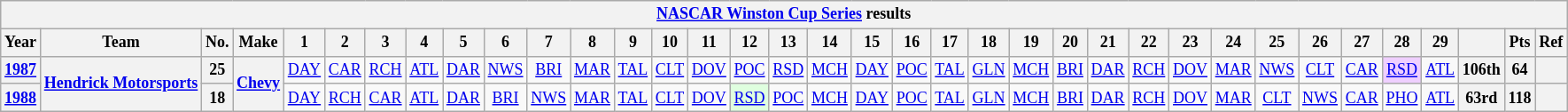<table class="wikitable" style="text-align:center; font-size:75%">
<tr>
<th colspan=45><a href='#'>NASCAR Winston Cup Series</a> results</th>
</tr>
<tr>
<th>Year</th>
<th>Team</th>
<th>No.</th>
<th>Make</th>
<th>1</th>
<th>2</th>
<th>3</th>
<th>4</th>
<th>5</th>
<th>6</th>
<th>7</th>
<th>8</th>
<th>9</th>
<th>10</th>
<th>11</th>
<th>12</th>
<th>13</th>
<th>14</th>
<th>15</th>
<th>16</th>
<th>17</th>
<th>18</th>
<th>19</th>
<th>20</th>
<th>21</th>
<th>22</th>
<th>23</th>
<th>24</th>
<th>25</th>
<th>26</th>
<th>27</th>
<th>28</th>
<th>29</th>
<th></th>
<th>Pts</th>
<th>Ref</th>
</tr>
<tr>
<th><a href='#'>1987</a></th>
<th rowspan=2><a href='#'>Hendrick Motorsports</a></th>
<th>25</th>
<th rowspan=2><a href='#'>Chevy</a></th>
<td><a href='#'>DAY</a></td>
<td><a href='#'>CAR</a></td>
<td><a href='#'>RCH</a></td>
<td><a href='#'>ATL</a></td>
<td><a href='#'>DAR</a></td>
<td><a href='#'>NWS</a></td>
<td><a href='#'>BRI</a></td>
<td><a href='#'>MAR</a></td>
<td><a href='#'>TAL</a></td>
<td><a href='#'>CLT</a></td>
<td><a href='#'>DOV</a></td>
<td><a href='#'>POC</a></td>
<td><a href='#'>RSD</a></td>
<td><a href='#'>MCH</a></td>
<td><a href='#'>DAY</a></td>
<td><a href='#'>POC</a></td>
<td><a href='#'>TAL</a></td>
<td><a href='#'>GLN</a></td>
<td><a href='#'>MCH</a></td>
<td><a href='#'>BRI</a></td>
<td><a href='#'>DAR</a></td>
<td><a href='#'>RCH</a></td>
<td><a href='#'>DOV</a></td>
<td><a href='#'>MAR</a></td>
<td><a href='#'>NWS</a></td>
<td><a href='#'>CLT</a></td>
<td><a href='#'>CAR</a></td>
<td style="background:#EFCFFF;"><a href='#'>RSD</a><br></td>
<td><a href='#'>ATL</a></td>
<th>106th</th>
<th>64</th>
<th></th>
</tr>
<tr>
<th><a href='#'>1988</a></th>
<th>18</th>
<td><a href='#'>DAY</a></td>
<td><a href='#'>RCH</a></td>
<td><a href='#'>CAR</a></td>
<td><a href='#'>ATL</a></td>
<td><a href='#'>DAR</a></td>
<td><a href='#'>BRI</a></td>
<td><a href='#'>NWS</a></td>
<td><a href='#'>MAR</a></td>
<td><a href='#'>TAL</a></td>
<td><a href='#'>CLT</a></td>
<td><a href='#'>DOV</a></td>
<td style="background:#DFFFDF;"><a href='#'>RSD</a><br></td>
<td><a href='#'>POC</a></td>
<td><a href='#'>MCH</a></td>
<td><a href='#'>DAY</a></td>
<td><a href='#'>POC</a></td>
<td><a href='#'>TAL</a></td>
<td><a href='#'>GLN</a></td>
<td><a href='#'>MCH</a></td>
<td><a href='#'>BRI</a></td>
<td><a href='#'>DAR</a></td>
<td><a href='#'>RCH</a></td>
<td><a href='#'>DOV</a></td>
<td><a href='#'>MAR</a></td>
<td><a href='#'>CLT</a></td>
<td><a href='#'>NWS</a></td>
<td><a href='#'>CAR</a></td>
<td><a href='#'>PHO</a></td>
<td><a href='#'>ATL</a></td>
<th>63rd</th>
<th>118</th>
<th></th>
</tr>
</table>
